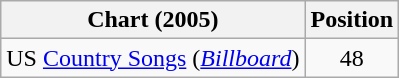<table class="wikitable sortable">
<tr>
<th scope="col">Chart (2005)</th>
<th scope="col">Position</th>
</tr>
<tr>
<td>US <a href='#'>Country Songs</a> (<em><a href='#'>Billboard</a></em>)</td>
<td align="center">48</td>
</tr>
</table>
